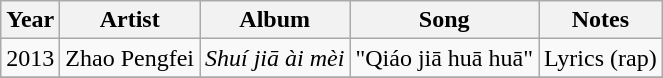<table class="wikitable">
<tr>
<th>Year</th>
<th>Artist</th>
<th>Album</th>
<th>Song</th>
<th>Notes</th>
</tr>
<tr>
<td>2013</td>
<td>Zhao Pengfei</td>
<td><em>Shuí jiā ài mèi</em></td>
<td>"Qiáo jiā huā huā"</td>
<td>Lyrics (rap)</td>
</tr>
<tr>
</tr>
</table>
